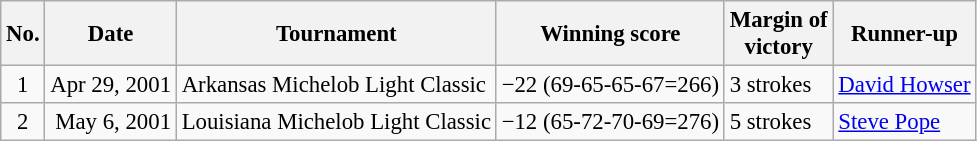<table class="wikitable" style="font-size:95%;">
<tr>
<th>No.</th>
<th>Date</th>
<th>Tournament</th>
<th>Winning score</th>
<th>Margin of<br>victory</th>
<th>Runner-up</th>
</tr>
<tr>
<td align=center>1</td>
<td align=right>Apr 29, 2001</td>
<td>Arkansas Michelob Light Classic</td>
<td>−22 (69-65-65-67=266)</td>
<td>3 strokes</td>
<td> <a href='#'>David Howser</a></td>
</tr>
<tr>
<td align=center>2</td>
<td align=right>May 6, 2001</td>
<td>Louisiana Michelob Light Classic</td>
<td>−12 (65-72-70-69=276)</td>
<td>5 strokes</td>
<td> <a href='#'>Steve Pope</a></td>
</tr>
</table>
